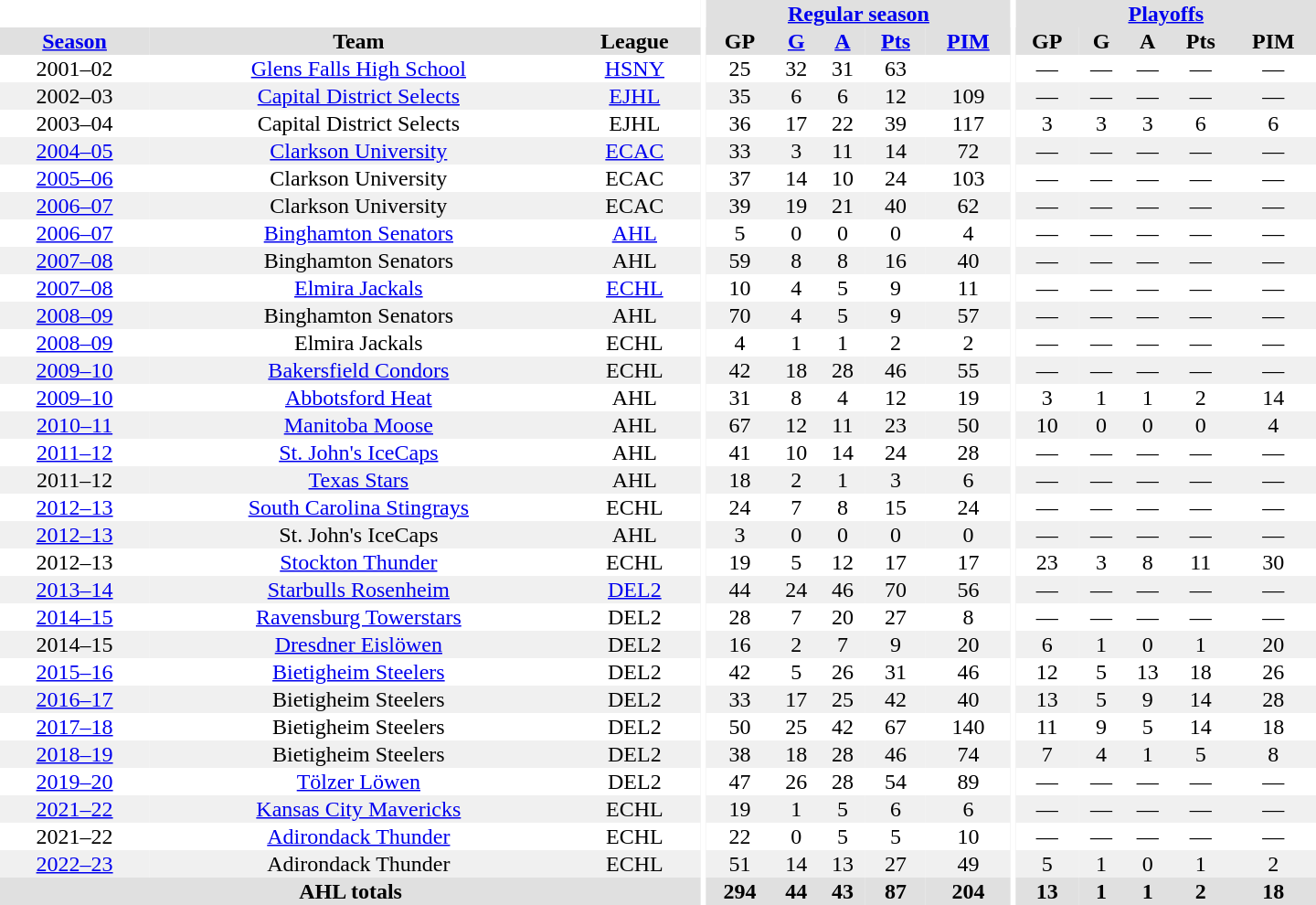<table border="0" cellpadding="1" cellspacing="0" style="text-align:center; width:60em">
<tr bgcolor="#e0e0e0">
<th colspan="3" bgcolor="#ffffff"></th>
<th rowspan="99" bgcolor="#ffffff"></th>
<th colspan="5"><a href='#'>Regular season</a></th>
<th rowspan="99" bgcolor="#ffffff"></th>
<th colspan="5"><a href='#'>Playoffs</a></th>
</tr>
<tr bgcolor="#e0e0e0">
<th><a href='#'>Season</a></th>
<th>Team</th>
<th>League</th>
<th>GP</th>
<th><a href='#'>G</a></th>
<th><a href='#'>A</a></th>
<th><a href='#'>Pts</a></th>
<th><a href='#'>PIM</a></th>
<th>GP</th>
<th>G</th>
<th>A</th>
<th>Pts</th>
<th>PIM</th>
</tr>
<tr>
<td>2001–02</td>
<td><a href='#'>Glens Falls High School</a></td>
<td><a href='#'>HSNY</a></td>
<td>25</td>
<td>32</td>
<td>31</td>
<td>63</td>
<td></td>
<td>—</td>
<td>—</td>
<td>—</td>
<td>—</td>
<td>—</td>
</tr>
<tr bgcolor="#f0f0f0">
<td>2002–03</td>
<td><a href='#'>Capital District Selects</a></td>
<td><a href='#'>EJHL</a></td>
<td>35</td>
<td>6</td>
<td>6</td>
<td>12</td>
<td>109</td>
<td>—</td>
<td>—</td>
<td>—</td>
<td>—</td>
<td>—</td>
</tr>
<tr>
<td>2003–04</td>
<td>Capital District Selects</td>
<td>EJHL</td>
<td>36</td>
<td>17</td>
<td>22</td>
<td>39</td>
<td>117</td>
<td>3</td>
<td>3</td>
<td>3</td>
<td>6</td>
<td>6</td>
</tr>
<tr bgcolor="#f0f0f0">
<td><a href='#'>2004–05</a></td>
<td><a href='#'>Clarkson University</a></td>
<td><a href='#'>ECAC</a></td>
<td>33</td>
<td>3</td>
<td>11</td>
<td>14</td>
<td>72</td>
<td>—</td>
<td>—</td>
<td>—</td>
<td>—</td>
<td>—</td>
</tr>
<tr>
<td><a href='#'>2005–06</a></td>
<td>Clarkson University</td>
<td>ECAC</td>
<td>37</td>
<td>14</td>
<td>10</td>
<td>24</td>
<td>103</td>
<td>—</td>
<td>—</td>
<td>—</td>
<td>—</td>
<td>—</td>
</tr>
<tr bgcolor="#f0f0f0">
<td><a href='#'>2006–07</a></td>
<td>Clarkson University</td>
<td>ECAC</td>
<td>39</td>
<td>19</td>
<td>21</td>
<td>40</td>
<td>62</td>
<td>—</td>
<td>—</td>
<td>—</td>
<td>—</td>
<td>—</td>
</tr>
<tr>
<td><a href='#'>2006–07</a></td>
<td><a href='#'>Binghamton Senators</a></td>
<td><a href='#'>AHL</a></td>
<td>5</td>
<td>0</td>
<td>0</td>
<td>0</td>
<td>4</td>
<td>—</td>
<td>—</td>
<td>—</td>
<td>—</td>
<td>—</td>
</tr>
<tr bgcolor="#f0f0f0">
<td><a href='#'>2007–08</a></td>
<td>Binghamton Senators</td>
<td>AHL</td>
<td>59</td>
<td>8</td>
<td>8</td>
<td>16</td>
<td>40</td>
<td>—</td>
<td>—</td>
<td>—</td>
<td>—</td>
<td>—</td>
</tr>
<tr>
<td><a href='#'>2007–08</a></td>
<td><a href='#'>Elmira Jackals</a></td>
<td><a href='#'>ECHL</a></td>
<td>10</td>
<td>4</td>
<td>5</td>
<td>9</td>
<td>11</td>
<td>—</td>
<td>—</td>
<td>—</td>
<td>—</td>
<td>—</td>
</tr>
<tr bgcolor="#f0f0f0">
<td><a href='#'>2008–09</a></td>
<td>Binghamton Senators</td>
<td>AHL</td>
<td>70</td>
<td>4</td>
<td>5</td>
<td>9</td>
<td>57</td>
<td>—</td>
<td>—</td>
<td>—</td>
<td>—</td>
<td>—</td>
</tr>
<tr>
<td><a href='#'>2008–09</a></td>
<td>Elmira Jackals</td>
<td>ECHL</td>
<td>4</td>
<td>1</td>
<td>1</td>
<td>2</td>
<td>2</td>
<td>—</td>
<td>—</td>
<td>—</td>
<td>—</td>
<td>—</td>
</tr>
<tr bgcolor="#f0f0f0">
<td><a href='#'>2009–10</a></td>
<td><a href='#'>Bakersfield Condors</a></td>
<td>ECHL</td>
<td>42</td>
<td>18</td>
<td>28</td>
<td>46</td>
<td>55</td>
<td>—</td>
<td>—</td>
<td>—</td>
<td>—</td>
<td>—</td>
</tr>
<tr>
<td><a href='#'>2009–10</a></td>
<td><a href='#'>Abbotsford Heat</a></td>
<td>AHL</td>
<td>31</td>
<td>8</td>
<td>4</td>
<td>12</td>
<td>19</td>
<td>3</td>
<td>1</td>
<td>1</td>
<td>2</td>
<td>14</td>
</tr>
<tr bgcolor="#f0f0f0">
<td><a href='#'>2010–11</a></td>
<td><a href='#'>Manitoba Moose</a></td>
<td>AHL</td>
<td>67</td>
<td>12</td>
<td>11</td>
<td>23</td>
<td>50</td>
<td>10</td>
<td>0</td>
<td>0</td>
<td>0</td>
<td>4</td>
</tr>
<tr>
<td><a href='#'>2011–12</a></td>
<td><a href='#'>St. John's IceCaps</a></td>
<td>AHL</td>
<td>41</td>
<td>10</td>
<td>14</td>
<td>24</td>
<td>28</td>
<td>—</td>
<td>—</td>
<td>—</td>
<td>—</td>
<td>—</td>
</tr>
<tr bgcolor="#f0f0f0">
<td>2011–12</td>
<td><a href='#'>Texas Stars</a></td>
<td>AHL</td>
<td>18</td>
<td>2</td>
<td>1</td>
<td>3</td>
<td>6</td>
<td>—</td>
<td>—</td>
<td>—</td>
<td>—</td>
<td>—</td>
</tr>
<tr>
<td><a href='#'>2012–13</a></td>
<td><a href='#'>South Carolina Stingrays</a></td>
<td>ECHL</td>
<td>24</td>
<td>7</td>
<td>8</td>
<td>15</td>
<td>24</td>
<td>—</td>
<td>—</td>
<td>—</td>
<td>—</td>
<td>—</td>
</tr>
<tr bgcolor="#f0f0f0">
<td><a href='#'>2012–13</a></td>
<td>St. John's IceCaps</td>
<td>AHL</td>
<td>3</td>
<td>0</td>
<td>0</td>
<td>0</td>
<td>0</td>
<td>—</td>
<td>—</td>
<td>—</td>
<td>—</td>
<td>—</td>
</tr>
<tr>
<td>2012–13</td>
<td><a href='#'>Stockton Thunder</a></td>
<td>ECHL</td>
<td>19</td>
<td>5</td>
<td>12</td>
<td>17</td>
<td>17</td>
<td>23</td>
<td>3</td>
<td>8</td>
<td>11</td>
<td>30</td>
</tr>
<tr bgcolor="#f0f0f0">
<td><a href='#'>2013–14</a></td>
<td><a href='#'>Starbulls Rosenheim</a></td>
<td><a href='#'>DEL2</a></td>
<td>44</td>
<td>24</td>
<td>46</td>
<td>70</td>
<td>56</td>
<td>—</td>
<td>—</td>
<td>—</td>
<td>—</td>
<td>—</td>
</tr>
<tr>
</tr>
<tr>
<td><a href='#'>2014–15</a></td>
<td><a href='#'>Ravensburg Towerstars</a></td>
<td>DEL2</td>
<td>28</td>
<td>7</td>
<td>20</td>
<td>27</td>
<td>8</td>
<td>—</td>
<td>—</td>
<td>—</td>
<td>—</td>
<td>—</td>
</tr>
<tr bgcolor="#f0f0f0">
<td>2014–15</td>
<td><a href='#'>Dresdner Eislöwen</a></td>
<td>DEL2</td>
<td>16</td>
<td>2</td>
<td>7</td>
<td>9</td>
<td>20</td>
<td>6</td>
<td>1</td>
<td>0</td>
<td>1</td>
<td>20</td>
</tr>
<tr>
<td><a href='#'>2015–16</a></td>
<td><a href='#'>Bietigheim Steelers</a></td>
<td>DEL2</td>
<td>42</td>
<td>5</td>
<td>26</td>
<td>31</td>
<td>46</td>
<td>12</td>
<td>5</td>
<td>13</td>
<td>18</td>
<td>26</td>
</tr>
<tr bgcolor="#f0f0f0">
<td><a href='#'>2016–17</a></td>
<td>Bietigheim Steelers</td>
<td>DEL2</td>
<td>33</td>
<td>17</td>
<td>25</td>
<td>42</td>
<td>40</td>
<td>13</td>
<td>5</td>
<td>9</td>
<td>14</td>
<td>28</td>
</tr>
<tr>
<td><a href='#'>2017–18</a></td>
<td>Bietigheim Steelers</td>
<td>DEL2</td>
<td>50</td>
<td>25</td>
<td>42</td>
<td>67</td>
<td>140</td>
<td>11</td>
<td>9</td>
<td>5</td>
<td>14</td>
<td>18</td>
</tr>
<tr bgcolor="#f0f0f0">
<td><a href='#'>2018–19</a></td>
<td>Bietigheim Steelers</td>
<td>DEL2</td>
<td>38</td>
<td>18</td>
<td>28</td>
<td>46</td>
<td>74</td>
<td>7</td>
<td>4</td>
<td>1</td>
<td>5</td>
<td>8</td>
</tr>
<tr>
<td><a href='#'>2019–20</a></td>
<td><a href='#'>Tölzer Löwen</a></td>
<td>DEL2</td>
<td>47</td>
<td>26</td>
<td>28</td>
<td>54</td>
<td>89</td>
<td>—</td>
<td>—</td>
<td>—</td>
<td>—</td>
<td>—</td>
</tr>
<tr bgcolor="#f0f0f0">
<td><a href='#'>2021–22</a></td>
<td><a href='#'>Kansas City Mavericks</a></td>
<td>ECHL</td>
<td>19</td>
<td>1</td>
<td>5</td>
<td>6</td>
<td>6</td>
<td>—</td>
<td>—</td>
<td>—</td>
<td>—</td>
<td>—</td>
</tr>
<tr>
<td>2021–22</td>
<td><a href='#'>Adirondack Thunder</a></td>
<td>ECHL</td>
<td>22</td>
<td>0</td>
<td>5</td>
<td>5</td>
<td>10</td>
<td>—</td>
<td>—</td>
<td>—</td>
<td>—</td>
<td>—</td>
</tr>
<tr bgcolor="#f0f0f0">
<td><a href='#'>2022–23</a></td>
<td>Adirondack Thunder</td>
<td>ECHL</td>
<td>51</td>
<td>14</td>
<td>13</td>
<td>27</td>
<td>49</td>
<td>5</td>
<td>1</td>
<td>0</td>
<td>1</td>
<td>2</td>
</tr>
<tr bgcolor="#e0e0e0">
<th colspan="3">AHL totals</th>
<th>294</th>
<th>44</th>
<th>43</th>
<th>87</th>
<th>204</th>
<th>13</th>
<th>1</th>
<th>1</th>
<th>2</th>
<th>18</th>
</tr>
</table>
